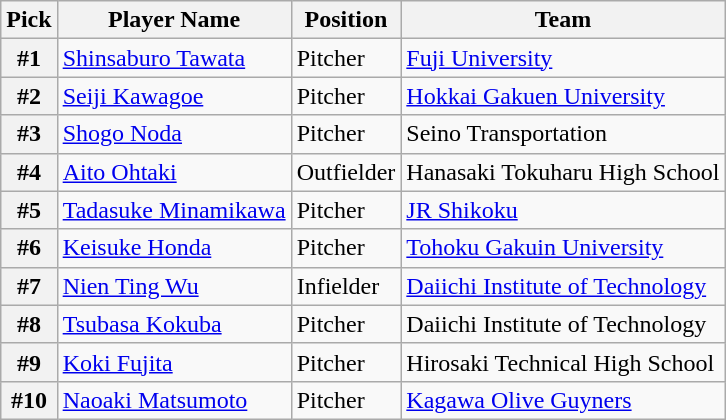<table class="wikitable">
<tr>
<th>Pick</th>
<th>Player Name</th>
<th>Position</th>
<th>Team</th>
</tr>
<tr>
<th>#1</th>
<td><a href='#'>Shinsaburo Tawata</a></td>
<td>Pitcher</td>
<td><a href='#'>Fuji University</a></td>
</tr>
<tr>
<th>#2</th>
<td><a href='#'>Seiji Kawagoe</a></td>
<td>Pitcher</td>
<td><a href='#'>Hokkai Gakuen University</a></td>
</tr>
<tr>
<th>#3</th>
<td><a href='#'>Shogo Noda</a></td>
<td>Pitcher</td>
<td>Seino Transportation</td>
</tr>
<tr>
<th>#4</th>
<td><a href='#'>Aito Ohtaki</a></td>
<td>Outfielder</td>
<td>Hanasaki Tokuharu High School</td>
</tr>
<tr>
<th>#5</th>
<td><a href='#'>Tadasuke Minamikawa</a></td>
<td>Pitcher</td>
<td><a href='#'>JR Shikoku</a></td>
</tr>
<tr>
<th>#6</th>
<td><a href='#'>Keisuke Honda</a></td>
<td>Pitcher</td>
<td><a href='#'>Tohoku Gakuin University</a></td>
</tr>
<tr>
<th>#7</th>
<td><a href='#'>Nien Ting Wu</a></td>
<td>Infielder</td>
<td><a href='#'>Daiichi Institute of Technology</a></td>
</tr>
<tr>
<th>#8</th>
<td><a href='#'>Tsubasa Kokuba</a></td>
<td>Pitcher</td>
<td>Daiichi Institute of Technology</td>
</tr>
<tr>
<th>#9</th>
<td><a href='#'>Koki Fujita</a></td>
<td>Pitcher</td>
<td>Hirosaki Technical High School</td>
</tr>
<tr>
<th>#10</th>
<td><a href='#'>Naoaki Matsumoto</a></td>
<td>Pitcher</td>
<td><a href='#'>Kagawa Olive Guyners</a></td>
</tr>
</table>
